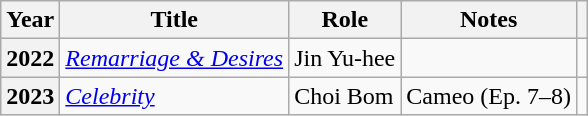<table class="wikitable plainrowheaders">
<tr>
<th scope="col">Year</th>
<th scope="col">Title</th>
<th scope="col">Role</th>
<th scope="col" class="unsortable">Notes</th>
<th scope="col" class="unsortable"></th>
</tr>
<tr>
<th scope="row">2022</th>
<td><em><a href='#'>Remarriage & Desires</a></em></td>
<td>Jin Yu-hee</td>
<td></td>
<td style="text-align:center"></td>
</tr>
<tr>
<th scope="row">2023</th>
<td><em><a href='#'>Celebrity</a></em></td>
<td>Choi Bom</td>
<td>Cameo (Ep. 7–8)</td>
<td style="text-align:center"></td>
</tr>
</table>
